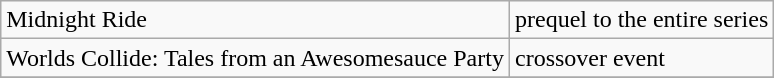<table class=wikitable>
<tr>
<td>Midnight Ride</td>
<td>prequel to the entire series</td>
</tr>
<tr>
<td>Worlds Collide: Tales from an Awesomesauce Party</td>
<td>crossover event</td>
</tr>
<tr>
</tr>
</table>
